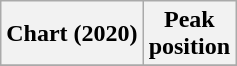<table class="wikitable plainrowheaders" style="text-align:center">
<tr>
<th>Chart (2020)</th>
<th>Peak<br>position</th>
</tr>
<tr>
</tr>
</table>
